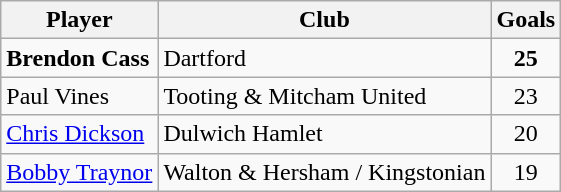<table class="wikitable">
<tr>
<th>Player</th>
<th>Club</th>
<th>Goals</th>
</tr>
<tr>
<td><strong>Brendon Cass</strong></td>
<td>Dartford</td>
<td align="center"><strong>25</strong></td>
</tr>
<tr>
<td>Paul Vines</td>
<td>Tooting & Mitcham United</td>
<td align="center">23</td>
</tr>
<tr>
<td><a href='#'>Chris Dickson</a></td>
<td>Dulwich Hamlet</td>
<td align="center">20</td>
</tr>
<tr>
<td><a href='#'>Bobby Traynor</a></td>
<td>Walton & Hersham / Kingstonian</td>
<td align="center">19</td>
</tr>
</table>
